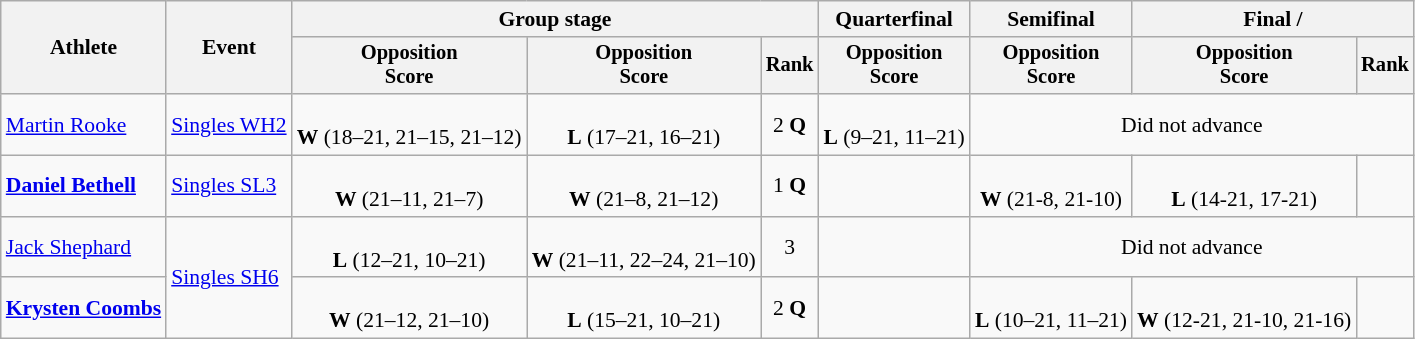<table class="wikitable" style="font-size:90%; text-align:center">
<tr>
<th rowspan="2">Athlete</th>
<th rowspan="2">Event</th>
<th colspan="3">Group stage</th>
<th>Quarterfinal</th>
<th>Semifinal</th>
<th colspan="2">Final / </th>
</tr>
<tr style="font-size:95%">
<th>Opposition<br>Score</th>
<th>Opposition<br>Score</th>
<th>Rank</th>
<th>Opposition<br>Score</th>
<th>Opposition<br>Score</th>
<th>Opposition<br>Score</th>
<th>Rank</th>
</tr>
<tr>
<td align="left"><a href='#'>Martin Rooke</a></td>
<td align="left"><a href='#'>Singles WH2</a></td>
<td><br><strong>W</strong> (18–21, 21–15, 21–12)</td>
<td><br><strong>L</strong> (17–21, 16–21)</td>
<td>2 <strong>Q</strong></td>
<td><br><strong>L</strong> (9–21, 11–21)</td>
<td colspan="3">Did not advance</td>
</tr>
<tr>
<td align="left"><strong><a href='#'>Daniel Bethell</a></strong></td>
<td align="left"><a href='#'>Singles SL3</a></td>
<td><br><strong>W</strong> (21–11, 21–7)</td>
<td><br><strong>W</strong> (21–8, 21–12)</td>
<td>1 <strong>Q</strong></td>
<td></td>
<td><br><strong>W</strong> (21-8, 21-10)</td>
<td><br><strong>L</strong> (14-21, 17-21)</td>
<td></td>
</tr>
<tr>
<td align="left"><a href='#'>Jack Shephard</a></td>
<td align="left" rowspan="2"><a href='#'>Singles SH6</a></td>
<td><br><strong>L</strong> (12–21, 10–21)</td>
<td><br><strong>W</strong> (21–11, 22–24, 21–10)</td>
<td>3</td>
<td></td>
<td colspan="3">Did not advance</td>
</tr>
<tr>
<td align="left"><strong><a href='#'>Krysten Coombs</a></strong></td>
<td><br><strong>W</strong> (21–12, 21–10)</td>
<td><br><strong>L</strong> (15–21, 10–21)</td>
<td>2 <strong>Q</strong></td>
<td></td>
<td><br><strong>L</strong> (10–21, 11–21)</td>
<td><br><strong>W</strong> (12-21, 21-10, 21-16)</td>
<td></td>
</tr>
</table>
